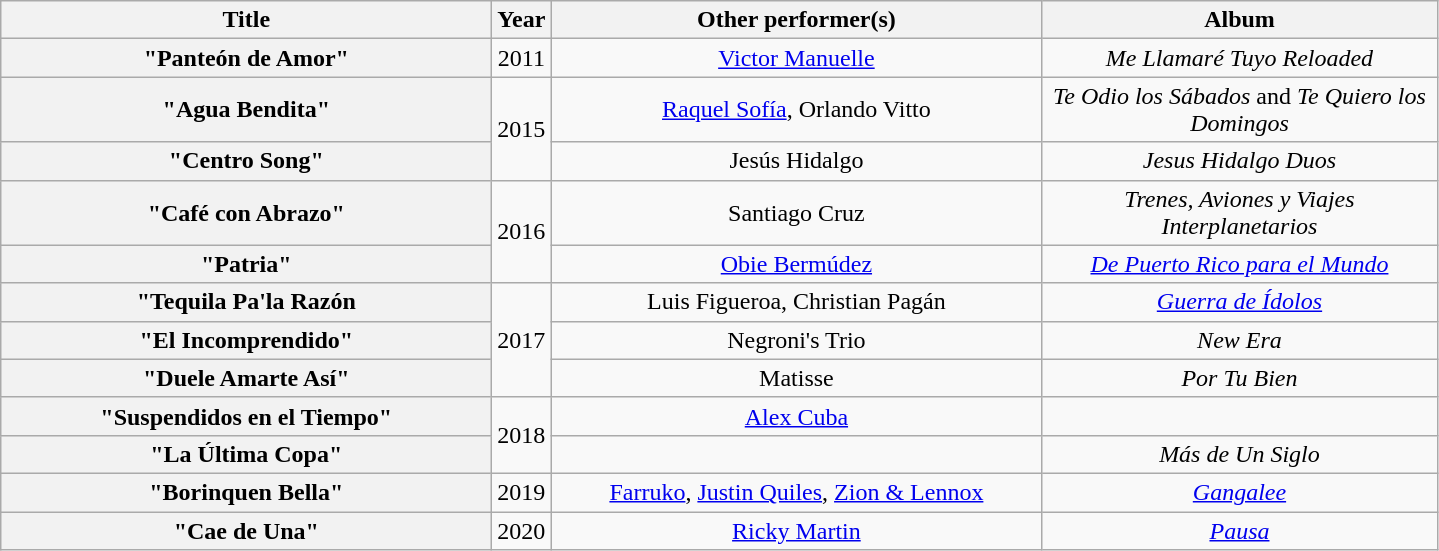<table class="wikitable plainrowheaders" style="text-align:center;">
<tr>
<th scope="col" style="width:20em;">Title</th>
<th scope="col">Year</th>
<th scope="col" style="width:20em;">Other performer(s)</th>
<th scope="col" style="width:16em;">Album</th>
</tr>
<tr>
<th scope="row">"Panteón de Amor"</th>
<td>2011</td>
<td><a href='#'>Victor Manuelle</a></td>
<td><em>Me Llamaré Tuyo Reloaded</em></td>
</tr>
<tr>
<th scope="row">"Agua Bendita" </th>
<td rowspan="2">2015</td>
<td><a href='#'>Raquel Sofía</a>, Orlando Vitto</td>
<td><em>Te Odio los Sábados</em> and <em>Te Quiero los Domingos</em></td>
</tr>
<tr>
<th scope="row">"Centro Song"</th>
<td>Jesús Hidalgo</td>
<td><em>Jesus Hidalgo Duos</em></td>
</tr>
<tr>
<th scope="row">"Café con Abrazo"</th>
<td rowspan="2">2016</td>
<td>Santiago Cruz</td>
<td><em>Trenes, Aviones y Viajes Interplanetarios</em></td>
</tr>
<tr>
<th scope="row">"Patria"</th>
<td><a href='#'>Obie Bermúdez</a></td>
<td><em><a href='#'>De Puerto Rico para el Mundo</a></em></td>
</tr>
<tr>
<th scope="row">"Tequila Pa'la Razón</th>
<td rowspan="3">2017</td>
<td>Luis Figueroa, Christian Pagán</td>
<td><em><a href='#'>Guerra de Ídolos</a></em></td>
</tr>
<tr>
<th scope="row">"El Incomprendido"</th>
<td>Negroni's Trio</td>
<td><em>New Era</em></td>
</tr>
<tr>
<th scope="row">"Duele Amarte Así"</th>
<td>Matisse</td>
<td><em>Por Tu Bien</em></td>
</tr>
<tr>
<th scope="row">"Suspendidos en el Tiempo"</th>
<td rowspan="2">2018</td>
<td><a href='#'>Alex Cuba</a></td>
<td></td>
</tr>
<tr>
<th scope="row">"La Última Copa"</th>
<td></td>
<td><em>Más de Un Siglo</em></td>
</tr>
<tr>
<th scope="row">"Borinquen Bella"</th>
<td>2019</td>
<td><a href='#'>Farruko</a>, <a href='#'>Justin Quiles</a>, <a href='#'>Zion & Lennox</a></td>
<td><em><a href='#'>Gangalee</a></em></td>
</tr>
<tr>
<th scope="row">"Cae de Una"</th>
<td>2020</td>
<td><a href='#'>Ricky Martin</a></td>
<td><em><a href='#'>Pausa</a></em></td>
</tr>
</table>
